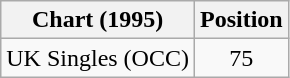<table class="wikitable sortable">
<tr>
<th>Chart (1995)</th>
<th>Position</th>
</tr>
<tr>
<td>UK Singles (OCC)</td>
<td align="center">75</td>
</tr>
</table>
